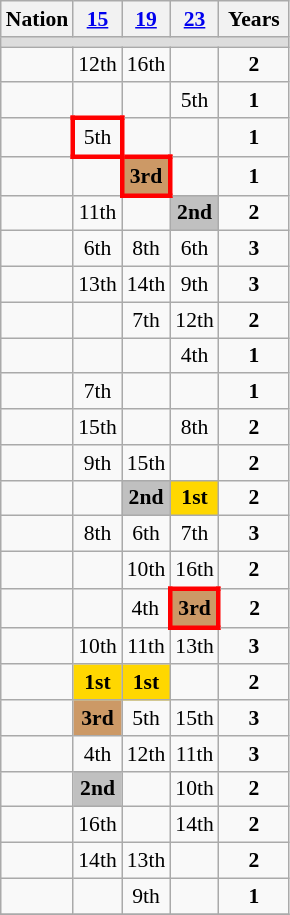<table class="wikitable sortable" style="text-align:center; font-size:90%">
<tr>
<th>Nation</th>
<th width=20><a href='#'>15</a></th>
<th width=20><a href='#'>19</a></th>
<th width=20><a href='#'>23</a></th>
<th width=40>Years</th>
</tr>
<tr bgcolor=#DDDDDD>
<td colspan=5></td>
</tr>
<tr>
<td align="left"></td>
<td>12th</td>
<td>16th</td>
<td></td>
<td><strong>2</strong></td>
</tr>
<tr>
<td align="left"></td>
<td></td>
<td></td>
<td>5th</td>
<td><strong>1</strong></td>
</tr>
<tr>
<td align="left"></td>
<td style="border: 3px solid red">5th</td>
<td></td>
<td></td>
<td><strong>1</strong></td>
</tr>
<tr>
<td align="left"></td>
<td></td>
<td style="border: 3px solid red" bgcolor="#CC9966"><strong>3rd</strong></td>
<td></td>
<td><strong>1</strong></td>
</tr>
<tr>
<td align="left"></td>
<td>11th</td>
<td></td>
<td bgcolor="silver"><strong>2nd</strong></td>
<td><strong>2</strong></td>
</tr>
<tr>
<td align="left"></td>
<td>6th</td>
<td>8th</td>
<td>6th</td>
<td><strong>3</strong></td>
</tr>
<tr>
<td align="left"></td>
<td>13th</td>
<td>14th</td>
<td>9th</td>
<td><strong>3</strong></td>
</tr>
<tr>
<td align="left"></td>
<td></td>
<td>7th</td>
<td>12th</td>
<td><strong>2</strong></td>
</tr>
<tr>
<td align="left"></td>
<td></td>
<td></td>
<td>4th</td>
<td><strong>1</strong></td>
</tr>
<tr>
<td align="left"></td>
<td>7th</td>
<td></td>
<td></td>
<td><strong>1</strong></td>
</tr>
<tr>
<td align="left"></td>
<td>15th</td>
<td></td>
<td>8th</td>
<td><strong>2</strong></td>
</tr>
<tr>
<td align="left"></td>
<td>9th</td>
<td>15th</td>
<td></td>
<td><strong>2</strong></td>
</tr>
<tr>
<td align="left"></td>
<td></td>
<td bgcolor="silver"><strong>2nd</strong></td>
<td bgcolor="gold"><strong>1st</strong></td>
<td><strong>2</strong></td>
</tr>
<tr>
<td align="left"></td>
<td>8th</td>
<td>6th</td>
<td>7th</td>
<td><strong>3</strong></td>
</tr>
<tr>
<td align="left"></td>
<td></td>
<td>10th</td>
<td>16th</td>
<td><strong>2</strong></td>
</tr>
<tr>
<td align="left"></td>
<td></td>
<td>4th</td>
<td style="border: 3px solid red" bgcolor="#CC9966"><strong>3rd</strong></td>
<td><strong>2</strong></td>
</tr>
<tr>
<td align="left"></td>
<td>10th</td>
<td>11th</td>
<td>13th</td>
<td><strong>3</strong></td>
</tr>
<tr>
<td align="left"></td>
<td bgcolor="gold"><strong>1st</strong></td>
<td bgcolor="gold"><strong>1st</strong></td>
<td></td>
<td><strong>2</strong></td>
</tr>
<tr>
<td align="left"></td>
<td bgcolor="#CC9966"><strong>3rd</strong></td>
<td>5th</td>
<td>15th</td>
<td><strong>3</strong></td>
</tr>
<tr>
<td align="left"></td>
<td>4th</td>
<td>12th</td>
<td>11th</td>
<td><strong>3</strong></td>
</tr>
<tr>
<td align="left"></td>
<td bgcolor="silver"><strong>2nd</strong></td>
<td></td>
<td>10th</td>
<td><strong>2</strong></td>
</tr>
<tr>
<td align="left"></td>
<td>16th</td>
<td></td>
<td>14th</td>
<td><strong>2</strong></td>
</tr>
<tr>
<td align="left"></td>
<td>14th</td>
<td>13th</td>
<td></td>
<td><strong>2</strong></td>
</tr>
<tr>
<td align="left"></td>
<td></td>
<td>9th</td>
<td></td>
<td><strong>1</strong></td>
</tr>
<tr>
</tr>
</table>
